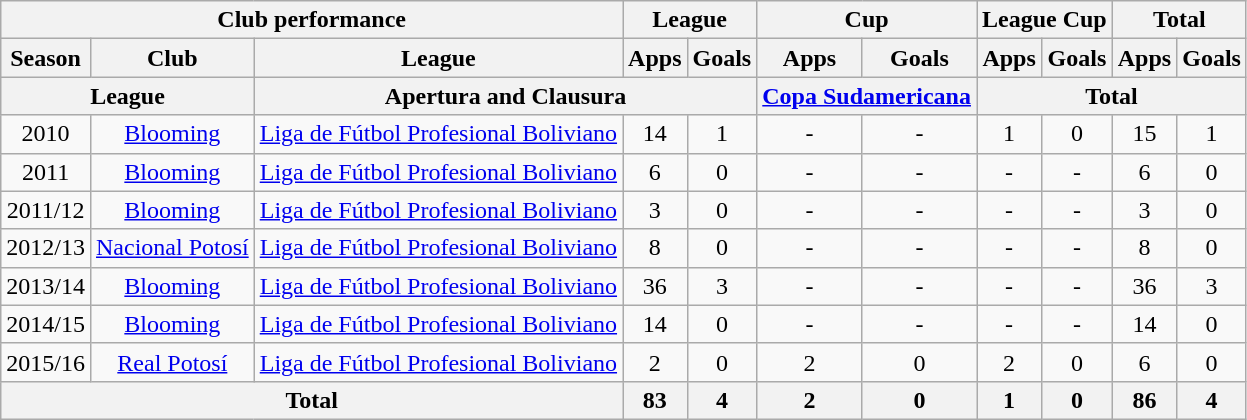<table class="wikitable" style="text-align:center;">
<tr>
<th colspan=3>Club performance</th>
<th colspan=2>League</th>
<th colspan=2>Cup</th>
<th colspan=2>League Cup</th>
<th colspan=2>Total</th>
</tr>
<tr>
<th>Season</th>
<th>Club</th>
<th>League</th>
<th>Apps</th>
<th>Goals</th>
<th>Apps</th>
<th>Goals</th>
<th>Apps</th>
<th>Goals</th>
<th>Apps</th>
<th>Goals</th>
</tr>
<tr>
<th colspan=2>League</th>
<th colspan=3>Apertura and Clausura</th>
<th colspan=2><a href='#'>Copa Sudamericana</a></th>
<th colspan=6>Total</th>
</tr>
<tr>
<td>2010</td>
<td><a href='#'>Blooming</a></td>
<td><a href='#'>Liga de Fútbol Profesional Boliviano</a></td>
<td>14</td>
<td>1</td>
<td>-</td>
<td>-</td>
<td>1</td>
<td>0</td>
<td>15</td>
<td>1</td>
</tr>
<tr>
<td>2011</td>
<td><a href='#'>Blooming</a></td>
<td><a href='#'>Liga de Fútbol Profesional Boliviano</a></td>
<td>6</td>
<td>0</td>
<td>-</td>
<td>-</td>
<td>-</td>
<td>-</td>
<td>6</td>
<td>0</td>
</tr>
<tr>
<td>2011/12</td>
<td><a href='#'>Blooming</a></td>
<td><a href='#'>Liga de Fútbol Profesional Boliviano</a></td>
<td>3</td>
<td>0</td>
<td>-</td>
<td>-</td>
<td>-</td>
<td>-</td>
<td>3</td>
<td>0</td>
</tr>
<tr>
<td>2012/13</td>
<td><a href='#'>Nacional Potosí</a></td>
<td><a href='#'>Liga de Fútbol Profesional Boliviano</a></td>
<td>8</td>
<td>0</td>
<td>-</td>
<td>-</td>
<td>-</td>
<td>-</td>
<td>8</td>
<td>0</td>
</tr>
<tr>
<td>2013/14</td>
<td><a href='#'>Blooming</a></td>
<td><a href='#'>Liga de Fútbol Profesional Boliviano</a></td>
<td>36</td>
<td>3</td>
<td>-</td>
<td>-</td>
<td>-</td>
<td>-</td>
<td>36</td>
<td>3</td>
</tr>
<tr>
<td>2014/15</td>
<td><a href='#'>Blooming</a></td>
<td><a href='#'>Liga de Fútbol Profesional Boliviano</a></td>
<td>14</td>
<td>0</td>
<td>-</td>
<td>-</td>
<td>-</td>
<td>-</td>
<td>14</td>
<td>0</td>
</tr>
<tr>
<td>2015/16</td>
<td><a href='#'>Real Potosí</a></td>
<td><a href='#'>Liga de Fútbol Profesional Boliviano</a></td>
<td>2</td>
<td>0</td>
<td>2</td>
<td>0</td>
<td>2</td>
<td>0</td>
<td>6</td>
<td>0</td>
</tr>
<tr>
<th colspan=3>Total</th>
<th>83</th>
<th>4</th>
<th>2</th>
<th>0</th>
<th>1</th>
<th>0</th>
<th>86</th>
<th>4</th>
</tr>
</table>
